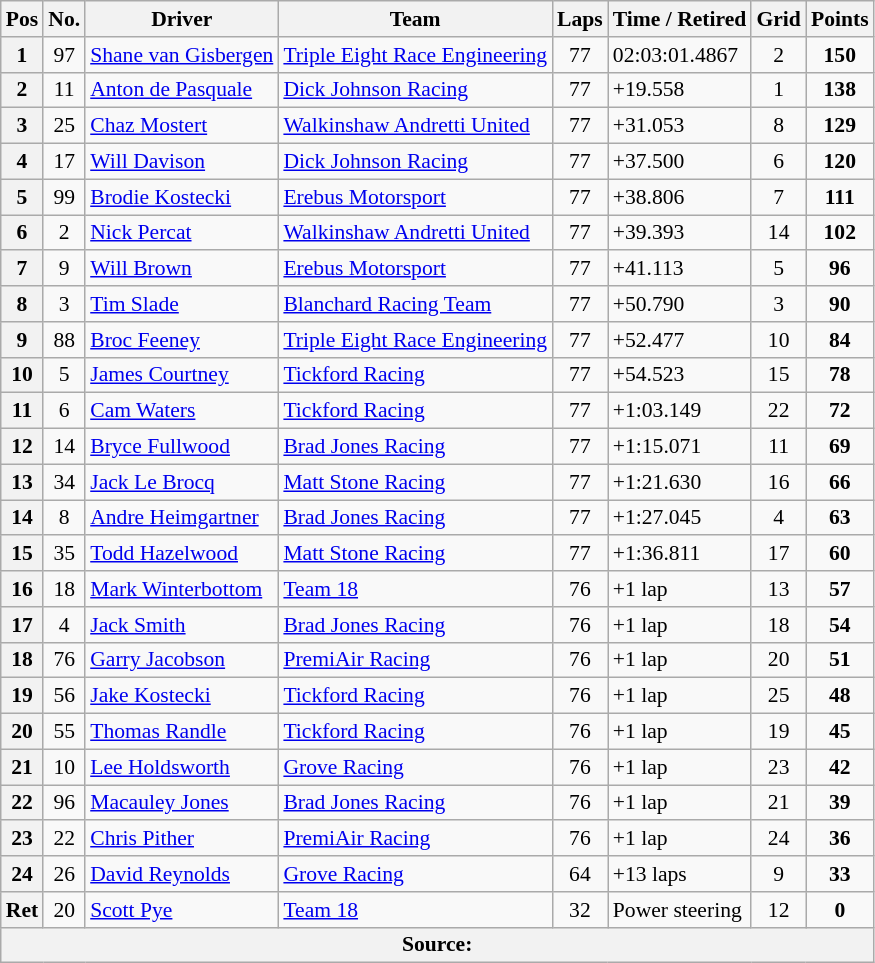<table class="wikitable" style="font-size:90%;">
<tr>
<th>Pos</th>
<th>No.</th>
<th>Driver</th>
<th>Team</th>
<th>Laps</th>
<th>Time / Retired</th>
<th>Grid</th>
<th>Points</th>
</tr>
<tr>
<th>1</th>
<td align="center">97</td>
<td> <a href='#'>Shane van Gisbergen</a></td>
<td><a href='#'>Triple Eight Race Engineering</a></td>
<td align="center">77</td>
<td>02:03:01.4867</td>
<td align="center">2</td>
<td align="center"><strong>150</strong></td>
</tr>
<tr>
<th>2</th>
<td align="center">11</td>
<td> <a href='#'>Anton de Pasquale</a></td>
<td><a href='#'>Dick Johnson Racing</a></td>
<td align="center">77</td>
<td>+19.558</td>
<td align="center">1</td>
<td align="center"><strong>138</strong></td>
</tr>
<tr>
<th>3</th>
<td align="center">25</td>
<td> <a href='#'>Chaz Mostert</a></td>
<td><a href='#'>Walkinshaw Andretti United</a></td>
<td align="center">77</td>
<td>+31.053</td>
<td align="center">8</td>
<td align="center"><strong>129</strong></td>
</tr>
<tr>
<th>4</th>
<td align="center">17</td>
<td> <a href='#'>Will Davison</a></td>
<td><a href='#'>Dick Johnson Racing</a></td>
<td align="center">77</td>
<td>+37.500</td>
<td align="center">6</td>
<td align="center"><strong>120</strong></td>
</tr>
<tr>
<th>5</th>
<td align="center">99</td>
<td> <a href='#'>Brodie Kostecki</a></td>
<td><a href='#'>Erebus Motorsport</a></td>
<td align="center">77</td>
<td>+38.806</td>
<td align="center">7</td>
<td align="center"><strong>111</strong></td>
</tr>
<tr>
<th>6</th>
<td align="center">2</td>
<td> <a href='#'>Nick Percat</a></td>
<td><a href='#'>Walkinshaw Andretti United</a></td>
<td align="center">77</td>
<td>+39.393</td>
<td align="center">14</td>
<td align="center"><strong>102</strong></td>
</tr>
<tr>
<th>7</th>
<td align="center">9</td>
<td> <a href='#'>Will Brown</a></td>
<td><a href='#'>Erebus Motorsport</a></td>
<td align="center">77</td>
<td>+41.113</td>
<td align="center">5</td>
<td align="center"><strong>96</strong></td>
</tr>
<tr>
<th>8</th>
<td align="center">3</td>
<td> <a href='#'>Tim Slade</a></td>
<td><a href='#'>Blanchard Racing Team</a></td>
<td align="center">77</td>
<td>+50.790</td>
<td align="center">3</td>
<td align="center"><strong>90</strong></td>
</tr>
<tr>
<th>9</th>
<td align="center">88</td>
<td> <a href='#'>Broc Feeney</a></td>
<td><a href='#'>Triple Eight Race Engineering</a></td>
<td align="center">77</td>
<td>+52.477</td>
<td align="center">10</td>
<td align="center"><strong>84</strong></td>
</tr>
<tr>
<th>10</th>
<td align="center">5</td>
<td> <a href='#'>James Courtney</a></td>
<td><a href='#'>Tickford Racing</a></td>
<td align="center">77</td>
<td>+54.523</td>
<td align="center">15</td>
<td align="center"><strong>78</strong></td>
</tr>
<tr>
<th>11</th>
<td align="center">6</td>
<td> <a href='#'>Cam Waters</a></td>
<td><a href='#'>Tickford Racing</a></td>
<td align="center">77</td>
<td>+1:03.149</td>
<td align="center">22</td>
<td align="center"><strong>72</strong></td>
</tr>
<tr>
<th>12</th>
<td align="center">14</td>
<td> <a href='#'>Bryce Fullwood</a></td>
<td><a href='#'>Brad Jones Racing</a></td>
<td align="center">77</td>
<td>+1:15.071</td>
<td align="center">11</td>
<td align="center"><strong>69</strong></td>
</tr>
<tr>
<th>13</th>
<td align="center">34</td>
<td> <a href='#'>Jack Le Brocq</a></td>
<td><a href='#'>Matt Stone Racing</a></td>
<td align="center">77</td>
<td>+1:21.630</td>
<td align="center">16</td>
<td align="center"><strong>66</strong></td>
</tr>
<tr>
<th>14</th>
<td align="center">8</td>
<td> <a href='#'>Andre Heimgartner</a></td>
<td><a href='#'>Brad Jones Racing</a></td>
<td align="center">77</td>
<td>+1:27.045</td>
<td align="center">4</td>
<td align="center"><strong>63</strong></td>
</tr>
<tr>
<th>15</th>
<td align="center">35</td>
<td> <a href='#'>Todd Hazelwood</a></td>
<td><a href='#'>Matt Stone Racing</a></td>
<td align="center">77</td>
<td>+1:36.811</td>
<td align="center">17</td>
<td align="center"><strong>60</strong></td>
</tr>
<tr>
<th>16</th>
<td align="center">18</td>
<td> <a href='#'>Mark Winterbottom</a></td>
<td><a href='#'>Team 18</a></td>
<td align="center">76</td>
<td>+1 lap</td>
<td align="center">13</td>
<td align="center"><strong>57</strong></td>
</tr>
<tr>
<th>17</th>
<td align="center">4</td>
<td> <a href='#'> Jack Smith</a></td>
<td><a href='#'>Brad Jones Racing</a></td>
<td align="center">76</td>
<td>+1 lap</td>
<td align="center">18</td>
<td align="center"><strong>54</strong></td>
</tr>
<tr>
<th>18</th>
<td align="center">76</td>
<td> <a href='#'>Garry Jacobson</a></td>
<td><a href='#'>PremiAir Racing</a></td>
<td align="center">76</td>
<td>+1 lap</td>
<td align="center">20</td>
<td align="center"><strong>51</strong></td>
</tr>
<tr>
<th>19</th>
<td align="center">56</td>
<td> <a href='#'>Jake Kostecki</a></td>
<td><a href='#'>Tickford Racing</a></td>
<td align="center">76</td>
<td>+1 lap</td>
<td align="center">25</td>
<td align="center"><strong>48</strong></td>
</tr>
<tr>
<th>20</th>
<td align="center">55</td>
<td> <a href='#'>Thomas Randle</a></td>
<td><a href='#'>Tickford Racing</a></td>
<td align="center">76</td>
<td>+1 lap</td>
<td align="center">19</td>
<td align="center"><strong>45</strong></td>
</tr>
<tr>
<th>21</th>
<td align="center">10</td>
<td> <a href='#'>Lee Holdsworth</a></td>
<td><a href='#'>Grove Racing</a></td>
<td align="center">76</td>
<td>+1 lap</td>
<td align="center">23</td>
<td align="center"><strong>42</strong></td>
</tr>
<tr>
<th>22</th>
<td align="center">96</td>
<td> <a href='#'>Macauley Jones</a></td>
<td><a href='#'>Brad Jones Racing</a></td>
<td align="center">76</td>
<td>+1 lap</td>
<td align="center">21</td>
<td align="center"><strong>39</strong></td>
</tr>
<tr>
<th>23</th>
<td align="center">22</td>
<td> <a href='#'>Chris Pither</a></td>
<td><a href='#'>PremiAir Racing</a></td>
<td align="center">76</td>
<td>+1 lap</td>
<td align="center">24</td>
<td align="center"><strong>36</strong></td>
</tr>
<tr>
<th>24</th>
<td align="center">26</td>
<td> <a href='#'>David Reynolds</a></td>
<td><a href='#'>Grove Racing</a></td>
<td align="center">64</td>
<td>+13 laps</td>
<td align="center">9</td>
<td align="center"><strong>33</strong></td>
</tr>
<tr>
<th>Ret</th>
<td align="center">20</td>
<td> <a href='#'>Scott Pye</a></td>
<td><a href='#'>Team 18</a></td>
<td align="center">32</td>
<td>Power steering</td>
<td align="center">12</td>
<td align="center"><strong>0</strong></td>
</tr>
<tr>
<th colspan=9>Source:</th>
</tr>
</table>
